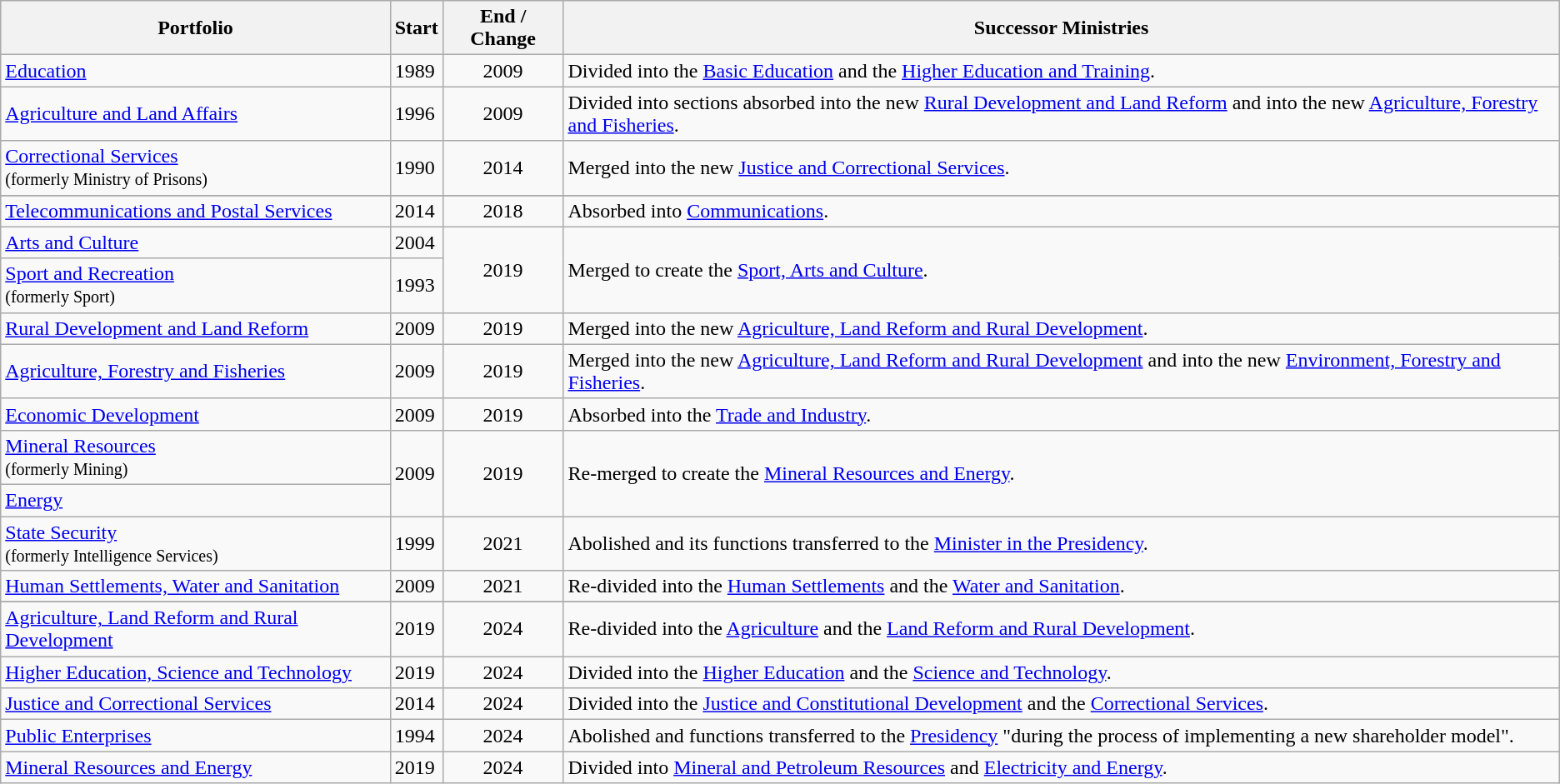<table class="wikitable">
<tr>
<th>Portfolio</th>
<th>Start</th>
<th>End / Change</th>
<th>Successor Ministries</th>
</tr>
<tr>
<td><a href='#'>Education</a></td>
<td>1989</td>
<td align="center">2009</td>
<td>Divided into the <a href='#'>Basic Education</a> and the <a href='#'>Higher Education and Training</a>.</td>
</tr>
<tr>
<td><a href='#'>Agriculture and Land Affairs</a></td>
<td>1996</td>
<td align="center">2009</td>
<td>Divided into sections absorbed into the new <a href='#'>Rural Development and Land Reform</a> and into the new <a href='#'>Agriculture, Forestry and Fisheries</a>.</td>
</tr>
<tr>
<td><a href='#'>Correctional Services</a><br><small>(formerly Ministry of Prisons)</small></td>
<td>1990</td>
<td align="center">2014</td>
<td>Merged into the new <a href='#'>Justice and Correctional Services</a>.</td>
</tr>
<tr>
</tr>
<tr>
<td><a href='#'>Telecommunications and Postal Services</a></td>
<td>2014</td>
<td align="center">2018</td>
<td>Absorbed into <a href='#'>Communications</a>.</td>
</tr>
<tr>
<td><a href='#'>Arts and Culture</a></td>
<td>2004</td>
<td align="center" rowspan="2">2019</td>
<td rowspan="2">Merged to create the <a href='#'>Sport, Arts and Culture</a>.</td>
</tr>
<tr>
<td><a href='#'>Sport and Recreation</a><br><small>(formerly Sport)</small></td>
<td>1993</td>
</tr>
<tr>
<td><a href='#'>Rural Development and Land Reform</a></td>
<td>2009</td>
<td align="center">2019</td>
<td>Merged into the new <a href='#'>Agriculture, Land Reform and Rural Development</a>.</td>
</tr>
<tr>
<td><a href='#'>Agriculture, Forestry and Fisheries</a></td>
<td>2009</td>
<td align="center">2019</td>
<td>Merged into the new <a href='#'>Agriculture, Land Reform and Rural Development</a> and into the new <a href='#'>Environment, Forestry and Fisheries</a>.</td>
</tr>
<tr>
<td><a href='#'>Economic Development</a></td>
<td>2009</td>
<td align="center">2019</td>
<td>Absorbed into the <a href='#'>Trade and Industry</a>.</td>
</tr>
<tr>
<td><a href='#'>Mineral Resources</a><br><small>(formerly Mining)</small></td>
<td rowspan="2">2009</td>
<td align="center" rowspan="2">2019</td>
<td rowspan="2">Re-merged to create the <a href='#'>Mineral Resources and Energy</a>.</td>
</tr>
<tr>
<td><a href='#'>Energy</a></td>
</tr>
<tr>
<td><a href='#'>State Security</a><br><small>(formerly Intelligence Services)</small></td>
<td>1999</td>
<td align="center">2021</td>
<td>Abolished and its functions transferred to the <a href='#'>Minister in the Presidency</a>.</td>
</tr>
<tr>
<td><a href='#'>Human Settlements, Water and Sanitation</a></td>
<td>2009</td>
<td align="center">2021</td>
<td>Re-divided into the <a href='#'>Human Settlements</a> and the <a href='#'>Water and Sanitation</a>.</td>
</tr>
<tr>
</tr>
<tr>
<td><a href='#'>Agriculture, Land Reform and Rural Development</a></td>
<td>2019</td>
<td align="center">2024</td>
<td>Re-divided into the <a href='#'>Agriculture</a> and the <a href='#'>Land Reform and Rural Development</a>.</td>
</tr>
<tr>
<td><a href='#'>Higher Education, Science and Technology</a></td>
<td>2019</td>
<td align="center">2024</td>
<td>Divided into the <a href='#'>Higher Education</a> and the <a href='#'>Science and Technology</a>.</td>
</tr>
<tr>
<td><a href='#'>Justice and Correctional Services</a></td>
<td>2014</td>
<td align="center">2024</td>
<td>Divided into the <a href='#'>Justice and Constitutional Development</a> and the <a href='#'>Correctional Services</a>.</td>
</tr>
<tr>
<td><a href='#'>Public Enterprises</a></td>
<td>1994</td>
<td align="center">2024</td>
<td>Abolished and functions transferred to the <a href='#'>Presidency</a> "during the process of implementing a new shareholder model".</td>
</tr>
<tr>
<td><a href='#'>Mineral Resources and Energy</a></td>
<td>2019</td>
<td align="center">2024</td>
<td>Divided into <a href='#'>Mineral and Petroleum Resources</a> and <a href='#'>Electricity and Energy</a>.</td>
</tr>
</table>
